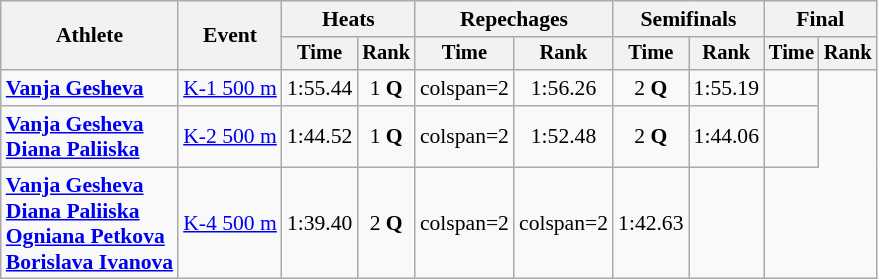<table class="wikitable" style="font-size:90%; text-align:center;">
<tr>
<th rowspan=2>Athlete</th>
<th rowspan=2>Event</th>
<th colspan=2>Heats</th>
<th colspan=2>Repechages</th>
<th colspan=2>Semifinals</th>
<th colspan=2>Final</th>
</tr>
<tr style="font-size:95%">
<th>Time</th>
<th>Rank</th>
<th>Time</th>
<th>Rank</th>
<th>Time</th>
<th>Rank</th>
<th>Time</th>
<th>Rank</th>
</tr>
<tr>
<td align=left><strong><a href='#'>Vanja Gesheva</a></strong></td>
<td align=left><a href='#'>K-1 500 m</a></td>
<td>1:55.44</td>
<td>1 <strong>Q</strong></td>
<td>colspan=2 </td>
<td>1:56.26</td>
<td>2 <strong>Q</strong></td>
<td>1:55.19</td>
<td></td>
</tr>
<tr>
<td align=left><strong><a href='#'>Vanja Gesheva</a><br><a href='#'>Diana Paliiska</a></strong></td>
<td align=left><a href='#'>K-2 500 m</a></td>
<td>1:44.52</td>
<td>1 <strong>Q</strong></td>
<td>colspan=2 </td>
<td>1:52.48</td>
<td>2 <strong>Q</strong></td>
<td>1:44.06</td>
<td></td>
</tr>
<tr>
<td align=left><strong><a href='#'>Vanja Gesheva</a><br><a href='#'>Diana Paliiska</a><br><a href='#'>Ogniana Petkova</a><br><a href='#'>Borislava Ivanova</a></strong></td>
<td align=left><a href='#'>K-4 500 m</a></td>
<td>1:39.40</td>
<td>2 <strong>Q</strong></td>
<td>colspan=2 </td>
<td>colspan=2 </td>
<td>1:42.63</td>
<td></td>
</tr>
</table>
